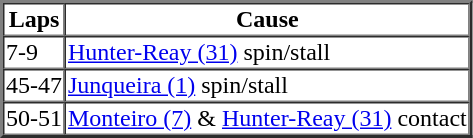<table border=2 cellspacing=0>
<tr>
<th>Laps</th>
<th>Cause</th>
</tr>
<tr>
<td>7-9</td>
<td><a href='#'>Hunter-Reay (31)</a> spin/stall</td>
</tr>
<tr>
<td>45-47</td>
<td><a href='#'>Junqueira (1)</a> spin/stall</td>
</tr>
<tr>
<td>50-51</td>
<td><a href='#'>Monteiro (7)</a> & <a href='#'>Hunter-Reay (31)</a> contact</td>
</tr>
</table>
